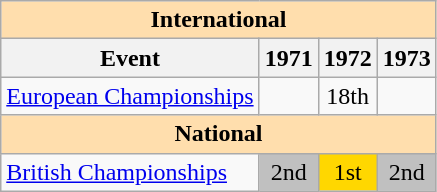<table class="wikitable" style="text-align:center">
<tr>
<th style="background-color: #ffdead; " colspan=4 align=center><strong>International</strong></th>
</tr>
<tr>
<th>Event</th>
<th>1971</th>
<th>1972</th>
<th>1973</th>
</tr>
<tr>
<td align=left><a href='#'>European Championships</a></td>
<td></td>
<td>18th</td>
<td></td>
</tr>
<tr>
<th style="background-color: #ffdead; " colspan=4 align=center><strong>National</strong></th>
</tr>
<tr>
<td align=left><a href='#'>British Championships</a></td>
<td bgcolor=silver>2nd</td>
<td bgcolor=gold>1st</td>
<td bgcolor=silver>2nd</td>
</tr>
</table>
